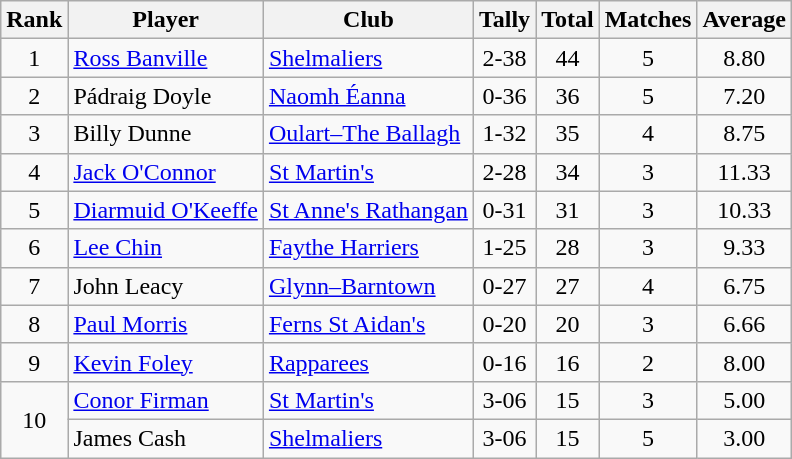<table class="wikitable">
<tr>
<th>Rank</th>
<th>Player</th>
<th>Club</th>
<th>Tally</th>
<th>Total</th>
<th>Matches</th>
<th>Average</th>
</tr>
<tr>
<td rowspan="1" style="text-align:center;">1</td>
<td><a href='#'>Ross Banville</a></td>
<td><a href='#'>Shelmaliers</a></td>
<td align=center>2-38</td>
<td align=center>44</td>
<td align=center>5</td>
<td align=center>8.80</td>
</tr>
<tr>
<td rowspan="1" style="text-align:center;">2</td>
<td>Pádraig Doyle</td>
<td><a href='#'>Naomh Éanna</a></td>
<td align=center>0-36</td>
<td align=center>36</td>
<td align=center>5</td>
<td align=center>7.20</td>
</tr>
<tr>
<td rowspan="1" style="text-align:center;">3</td>
<td>Billy Dunne</td>
<td><a href='#'>Oulart–The Ballagh</a></td>
<td align=center>1-32</td>
<td align=center>35</td>
<td align=center>4</td>
<td align=center>8.75</td>
</tr>
<tr>
<td rowspan="1" style="text-align:center;">4</td>
<td><a href='#'>Jack O'Connor</a></td>
<td><a href='#'>St Martin's</a></td>
<td align=center>2-28</td>
<td align=center>34</td>
<td align=center>3</td>
<td align=center>11.33</td>
</tr>
<tr>
<td rowspan="1" style="text-align:center;">5</td>
<td><a href='#'>Diarmuid O'Keeffe</a></td>
<td><a href='#'>St Anne's Rathangan</a></td>
<td align=center>0-31</td>
<td align=center>31</td>
<td align=center>3</td>
<td align=center>10.33</td>
</tr>
<tr>
<td rowspan="1" style="text-align:center;">6</td>
<td><a href='#'>Lee Chin</a></td>
<td><a href='#'>Faythe Harriers</a></td>
<td align=center>1-25</td>
<td align=center>28</td>
<td align=center>3</td>
<td align=center>9.33</td>
</tr>
<tr>
<td rowspan="1" style="text-align:center;">7</td>
<td>John Leacy</td>
<td><a href='#'>Glynn–Barntown</a></td>
<td align=center>0-27</td>
<td align=center>27</td>
<td align=center>4</td>
<td align=center>6.75</td>
</tr>
<tr>
<td rowspan="1" style="text-align:center;">8</td>
<td><a href='#'>Paul Morris</a></td>
<td><a href='#'>Ferns St Aidan's</a></td>
<td align=center>0-20</td>
<td align=center>20</td>
<td align=center>3</td>
<td align=center>6.66</td>
</tr>
<tr>
<td rowspan="1" style="text-align:center;">9</td>
<td><a href='#'>Kevin Foley</a></td>
<td><a href='#'>Rapparees</a></td>
<td align=center>0-16</td>
<td align=center>16</td>
<td align=center>2</td>
<td align=center>8.00</td>
</tr>
<tr>
<td rowspan="2" style="text-align:center;">10</td>
<td><a href='#'>Conor Firman</a></td>
<td><a href='#'>St Martin's</a></td>
<td align=center>3-06</td>
<td align=center>15</td>
<td align=center>3</td>
<td align=center>5.00</td>
</tr>
<tr>
<td>James Cash</td>
<td><a href='#'>Shelmaliers</a></td>
<td align=center>3-06</td>
<td align=center>15</td>
<td align=center>5</td>
<td align=center>3.00</td>
</tr>
</table>
